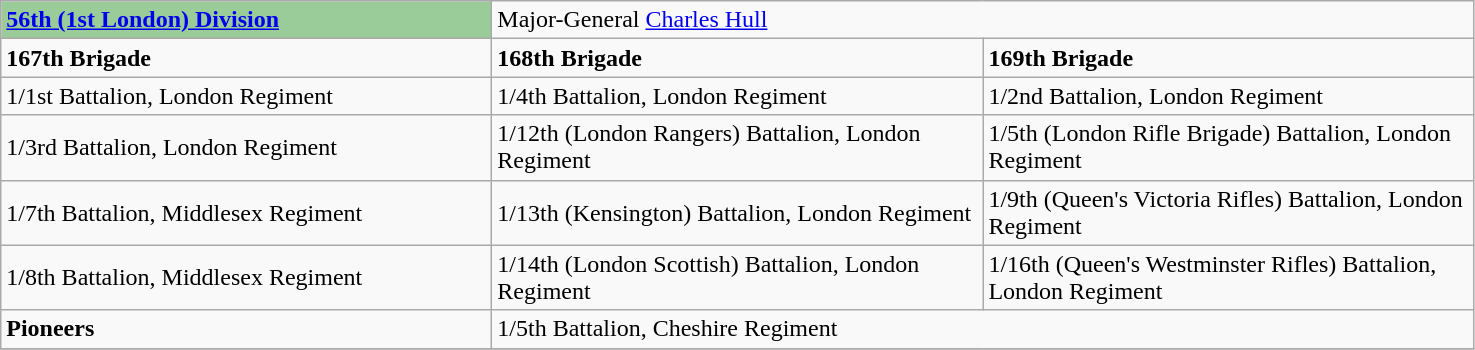<table class="wikitable">
<tr>
<td style="background:#99CC99"><strong><a href='#'>56th (1st London) Division</a>  </strong></td>
<td colspan="2">Major-General <a href='#'>Charles Hull</a></td>
</tr>
<tr>
<td width="320pt"><strong>167th Brigade</strong></td>
<td width="320pt"><strong>168th Brigade</strong></td>
<td width="320pt"><strong>169th Brigade</strong></td>
</tr>
<tr>
<td>1/1st Battalion, London Regiment</td>
<td>1/4th Battalion, London Regiment</td>
<td>1/2nd Battalion, London Regiment</td>
</tr>
<tr>
<td>1/3rd Battalion, London Regiment</td>
<td>1/12th (London Rangers) Battalion, London Regiment</td>
<td>1/5th (London Rifle Brigade) Battalion, London Regiment</td>
</tr>
<tr>
<td>1/7th Battalion, Middlesex Regiment</td>
<td>1/13th (Kensington) Battalion, London Regiment</td>
<td>1/9th (Queen's Victoria Rifles) Battalion, London Regiment</td>
</tr>
<tr>
<td>1/8th Battalion, Middlesex Regiment</td>
<td>1/14th (London Scottish) Battalion, London Regiment</td>
<td>1/16th (Queen's Westminster Rifles) Battalion, London Regiment</td>
</tr>
<tr>
<td><strong>Pioneers</strong></td>
<td colspan="2">1/5th Battalion, Cheshire Regiment</td>
</tr>
<tr>
</tr>
</table>
